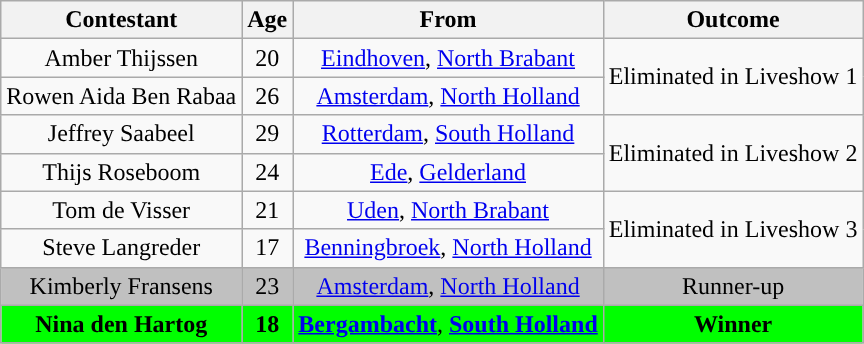<table class="wikitable sortable" style="text-align:center;">
<tr>
<th>Contestant</th>
<th>Age</th>
<th>From</th>
<th>Outcome</th>
</tr>
<tr>
<td>Amber Thijssen</td>
<td>20</td>
<td><a href='#'>Eindhoven</a>, <a href='#'>North Brabant</a></td>
<td rowspan="2">Eliminated in Liveshow 1</td>
</tr>
<tr>
<td>Rowen Aida Ben Rabaa</td>
<td>26</td>
<td><a href='#'>Amsterdam</a>, <a href='#'>North Holland</a></td>
</tr>
<tr>
<td>Jeffrey Saabeel</td>
<td>29</td>
<td><a href='#'>Rotterdam</a>, <a href='#'>South Holland</a></td>
<td rowspan="2">Eliminated in Liveshow 2</td>
</tr>
<tr>
<td>Thijs Roseboom</td>
<td>24</td>
<td><a href='#'>Ede</a>, <a href='#'>Gelderland</a></td>
</tr>
<tr>
<td>Tom de Visser</td>
<td>21</td>
<td><a href='#'>Uden</a>, <a href='#'>North Brabant</a></td>
<td rowspan="2">Eliminated in Liveshow 3</td>
</tr>
<tr>
<td>Steve Langreder</td>
<td>17</td>
<td><a href='#'>Benningbroek</a>, <a href='#'>North Holland</a></td>
</tr>
<tr style="background:silver;">
<td>Kimberly Fransens</td>
<td>23</td>
<td><a href='#'>Amsterdam</a>, <a href='#'>North Holland</a></td>
<td>Runner-up</td>
</tr>
<tr style="background:lime;">
<td><strong>Nina den Hartog</strong></td>
<td><strong>18</strong></td>
<td><strong><a href='#'>Bergambacht</a></strong>, <strong><a href='#'>South Holland</a></strong></td>
<td><strong>Winner</strong></td>
</tr>
</table>
